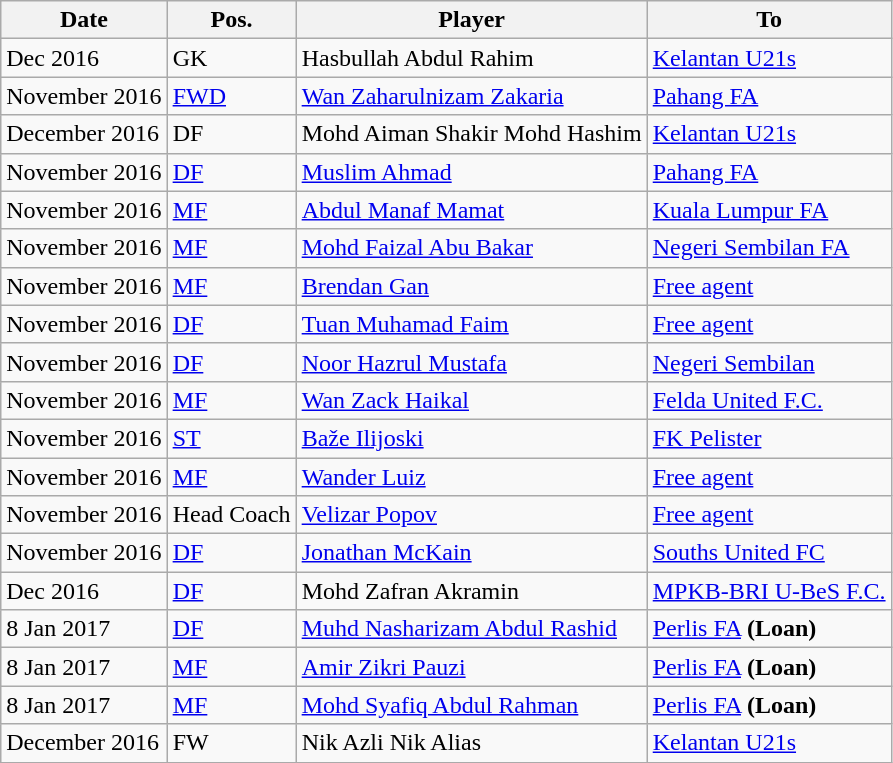<table class="wikitable sortable">
<tr>
<th>Date</th>
<th>Pos.</th>
<th>Player</th>
<th>To</th>
</tr>
<tr>
<td>Dec 2016</td>
<td>GK</td>
<td> Hasbullah Abdul Rahim</td>
<td> <a href='#'>Kelantan U21s</a></td>
</tr>
<tr>
<td>November 2016</td>
<td><a href='#'>FWD</a></td>
<td> <a href='#'>Wan Zaharulnizam Zakaria</a></td>
<td> <a href='#'>Pahang FA</a></td>
</tr>
<tr>
<td>December 2016</td>
<td>DF</td>
<td> Mohd Aiman Shakir Mohd Hashim</td>
<td> <a href='#'>Kelantan U21s</a></td>
</tr>
<tr>
<td>November 2016</td>
<td><a href='#'>DF</a></td>
<td> <a href='#'>Muslim Ahmad</a></td>
<td> <a href='#'>Pahang FA</a></td>
</tr>
<tr>
<td>November 2016</td>
<td><a href='#'>MF</a></td>
<td> <a href='#'>Abdul Manaf Mamat</a></td>
<td> <a href='#'>Kuala Lumpur FA</a></td>
</tr>
<tr>
<td>November 2016</td>
<td><a href='#'>MF</a></td>
<td> <a href='#'>Mohd Faizal Abu Bakar</a></td>
<td> <a href='#'>Negeri Sembilan FA</a></td>
</tr>
<tr>
<td>November 2016</td>
<td><a href='#'>MF</a></td>
<td> <a href='#'>Brendan Gan</a></td>
<td><a href='#'>Free agent</a></td>
</tr>
<tr>
<td>November 2016</td>
<td><a href='#'>DF</a></td>
<td> <a href='#'>Tuan Muhamad Faim</a></td>
<td><a href='#'>Free agent</a></td>
</tr>
<tr>
<td>November 2016</td>
<td><a href='#'>DF</a></td>
<td> <a href='#'>Noor Hazrul Mustafa</a></td>
<td> <a href='#'>Negeri Sembilan</a></td>
</tr>
<tr>
<td>November 2016</td>
<td><a href='#'>MF</a></td>
<td> <a href='#'>Wan Zack Haikal</a></td>
<td> <a href='#'>Felda United F.C.</a></td>
</tr>
<tr>
<td>November 2016</td>
<td><a href='#'>ST</a></td>
<td> <a href='#'>Baže Ilijoski</a></td>
<td> <a href='#'>FK Pelister</a></td>
</tr>
<tr>
<td>November 2016</td>
<td><a href='#'>MF</a></td>
<td> <a href='#'>Wander Luiz</a></td>
<td><a href='#'>Free agent</a></td>
</tr>
<tr>
<td>November 2016</td>
<td>Head Coach</td>
<td> <a href='#'>Velizar Popov</a></td>
<td><a href='#'>Free agent</a></td>
</tr>
<tr>
<td>November 2016</td>
<td><a href='#'>DF</a></td>
<td> <a href='#'>Jonathan McKain</a></td>
<td> <a href='#'>Souths United FC</a></td>
</tr>
<tr>
<td>Dec 2016</td>
<td><a href='#'>DF</a></td>
<td> Mohd Zafran Akramin</td>
<td> <a href='#'>MPKB-BRI U-BeS F.C.</a></td>
</tr>
<tr>
<td>8 Jan 2017</td>
<td><a href='#'>DF</a></td>
<td> <a href='#'>Muhd Nasharizam Abdul Rashid</a></td>
<td> <a href='#'>Perlis FA</a> <strong>(Loan)</strong></td>
</tr>
<tr>
<td>8 Jan 2017</td>
<td><a href='#'>MF</a></td>
<td> <a href='#'>Amir Zikri Pauzi</a></td>
<td> <a href='#'>Perlis FA</a> <strong>(Loan)</strong></td>
</tr>
<tr>
<td>8 Jan 2017</td>
<td><a href='#'>MF</a></td>
<td> <a href='#'>Mohd Syafiq Abdul Rahman</a></td>
<td> <a href='#'>Perlis FA</a> <strong>(Loan)</strong></td>
</tr>
<tr>
<td>December 2016</td>
<td>FW</td>
<td> Nik Azli Nik Alias</td>
<td> <a href='#'>Kelantan U21s</a></td>
</tr>
</table>
